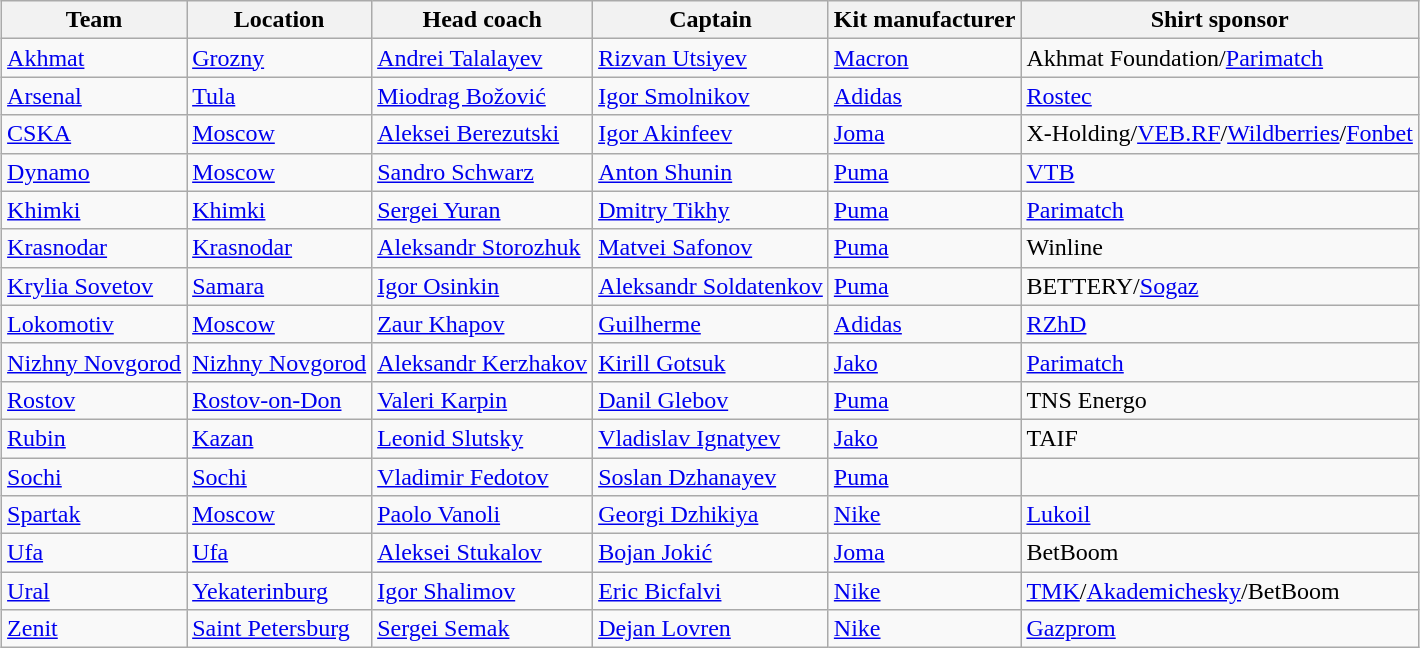<table class="wikitable sortable" style="text-align:left; margin:1em auto">
<tr>
<th>Team</th>
<th>Location</th>
<th>Head coach</th>
<th>Captain</th>
<th>Kit manufacturer</th>
<th>Shirt sponsor</th>
</tr>
<tr>
<td><a href='#'>Akhmat</a></td>
<td><a href='#'>Grozny</a></td>
<td> <a href='#'>Andrei Talalayev</a></td>
<td> <a href='#'>Rizvan Utsiyev</a></td>
<td> <a href='#'>Macron</a></td>
<td>Akhmat Foundation/<a href='#'>Parimatch</a></td>
</tr>
<tr>
<td><a href='#'>Arsenal</a></td>
<td><a href='#'>Tula</a></td>
<td> <a href='#'>Miodrag Božović</a></td>
<td> <a href='#'>Igor Smolnikov</a></td>
<td> <a href='#'>Adidas</a></td>
<td><a href='#'>Rostec</a></td>
</tr>
<tr>
<td><a href='#'>CSKA</a></td>
<td><a href='#'>Moscow</a></td>
<td> <a href='#'>Aleksei Berezutski</a></td>
<td> <a href='#'>Igor Akinfeev</a></td>
<td> <a href='#'>Joma</a></td>
<td>X-Holding/<a href='#'>VEB.RF</a>/<a href='#'>Wildberries</a>/<a href='#'>Fonbet</a></td>
</tr>
<tr>
<td><a href='#'>Dynamo</a></td>
<td><a href='#'>Moscow</a></td>
<td> <a href='#'>Sandro Schwarz</a></td>
<td> <a href='#'>Anton Shunin</a></td>
<td> <a href='#'>Puma</a></td>
<td><a href='#'>VTB</a></td>
</tr>
<tr>
<td><a href='#'>Khimki</a></td>
<td><a href='#'>Khimki</a></td>
<td> <a href='#'>Sergei Yuran</a></td>
<td> <a href='#'>Dmitry Tikhy</a></td>
<td> <a href='#'>Puma</a></td>
<td><a href='#'>Parimatch</a></td>
</tr>
<tr>
<td><a href='#'>Krasnodar</a></td>
<td><a href='#'>Krasnodar</a></td>
<td> <a href='#'>Aleksandr Storozhuk</a></td>
<td> <a href='#'>Matvei Safonov</a></td>
<td> <a href='#'>Puma</a></td>
<td>Winline</td>
</tr>
<tr>
<td><a href='#'>Krylia Sovetov</a></td>
<td><a href='#'>Samara</a></td>
<td> <a href='#'>Igor Osinkin</a></td>
<td> <a href='#'>Aleksandr Soldatenkov</a></td>
<td> <a href='#'>Puma</a></td>
<td>BETTERY/<a href='#'>Sogaz</a></td>
</tr>
<tr>
<td><a href='#'>Lokomotiv</a></td>
<td><a href='#'>Moscow</a></td>
<td> <a href='#'>Zaur Khapov</a></td>
<td> <a href='#'>Guilherme</a></td>
<td> <a href='#'>Adidas</a></td>
<td><a href='#'>RZhD</a></td>
</tr>
<tr>
<td><a href='#'>Nizhny Novgorod</a></td>
<td><a href='#'>Nizhny Novgorod</a></td>
<td> <a href='#'>Aleksandr Kerzhakov</a></td>
<td> <a href='#'>Kirill Gotsuk</a></td>
<td> <a href='#'>Jako</a></td>
<td><a href='#'>Parimatch</a></td>
</tr>
<tr>
<td><a href='#'>Rostov</a></td>
<td><a href='#'>Rostov-on-Don</a></td>
<td> <a href='#'>Valeri Karpin</a></td>
<td> <a href='#'>Danil Glebov</a></td>
<td> <a href='#'>Puma</a></td>
<td>TNS Energo</td>
</tr>
<tr>
<td><a href='#'>Rubin</a></td>
<td><a href='#'>Kazan</a></td>
<td> <a href='#'>Leonid Slutsky</a></td>
<td> <a href='#'>Vladislav Ignatyev</a></td>
<td> <a href='#'>Jako</a></td>
<td>TAIF</td>
</tr>
<tr>
<td><a href='#'>Sochi</a></td>
<td><a href='#'>Sochi</a></td>
<td> <a href='#'>Vladimir Fedotov</a></td>
<td> <a href='#'>Soslan Dzhanayev</a></td>
<td> <a href='#'>Puma</a></td>
<td></td>
</tr>
<tr>
<td><a href='#'>Spartak</a></td>
<td><a href='#'>Moscow</a></td>
<td> <a href='#'>Paolo Vanoli</a></td>
<td> <a href='#'>Georgi Dzhikiya</a></td>
<td> <a href='#'>Nike</a></td>
<td><a href='#'>Lukoil</a></td>
</tr>
<tr>
<td><a href='#'>Ufa</a></td>
<td><a href='#'>Ufa</a></td>
<td> <a href='#'>Aleksei Stukalov</a></td>
<td> <a href='#'>Bojan Jokić</a></td>
<td> <a href='#'>Joma</a></td>
<td>BetBoom</td>
</tr>
<tr>
<td><a href='#'>Ural</a></td>
<td><a href='#'>Yekaterinburg</a></td>
<td> <a href='#'>Igor Shalimov</a></td>
<td> <a href='#'>Eric Bicfalvi</a></td>
<td> <a href='#'>Nike</a></td>
<td><a href='#'>TMK</a>/<a href='#'>Akademichesky</a>/BetBoom</td>
</tr>
<tr>
<td><a href='#'>Zenit</a></td>
<td><a href='#'>Saint Petersburg</a></td>
<td> <a href='#'>Sergei Semak</a></td>
<td> <a href='#'>Dejan Lovren</a></td>
<td> <a href='#'>Nike</a></td>
<td><a href='#'>Gazprom</a></td>
</tr>
</table>
